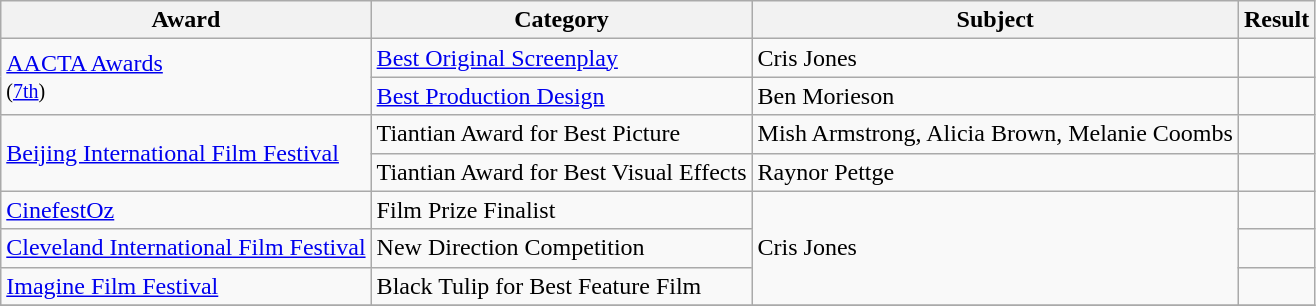<table class="wikitable">
<tr>
<th>Award</th>
<th>Category</th>
<th>Subject</th>
<th>Result</th>
</tr>
<tr>
<td rowspan=2><a href='#'>AACTA Awards</a><br><small>(<a href='#'>7th</a>)</small></td>
<td><a href='#'>Best Original Screenplay</a></td>
<td>Cris Jones</td>
<td></td>
</tr>
<tr>
<td><a href='#'>Best Production Design</a></td>
<td>Ben Morieson</td>
<td></td>
</tr>
<tr>
<td rowspan=2><a href='#'>Beijing International Film Festival</a></td>
<td>Tiantian Award for Best Picture</td>
<td>Mish Armstrong, Alicia Brown, Melanie Coombs</td>
<td></td>
</tr>
<tr>
<td>Tiantian Award for Best Visual Effects</td>
<td>Raynor Pettge</td>
<td></td>
</tr>
<tr>
<td><a href='#'>CinefestOz</a></td>
<td>Film Prize Finalist</td>
<td rowspan=3>Cris Jones</td>
<td></td>
</tr>
<tr>
<td><a href='#'>Cleveland International Film Festival</a></td>
<td>New Direction Competition</td>
<td></td>
</tr>
<tr>
<td><a href='#'>Imagine Film Festival</a></td>
<td>Black Tulip for Best Feature Film</td>
<td></td>
</tr>
<tr>
</tr>
</table>
